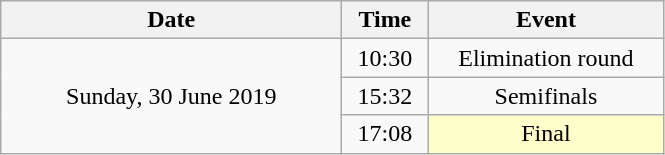<table class = "wikitable" style="text-align:center;">
<tr>
<th width=220>Date</th>
<th width=50>Time</th>
<th width=150>Event</th>
</tr>
<tr>
<td rowspan=3>Sunday, 30 June 2019</td>
<td>10:30</td>
<td>Elimination round</td>
</tr>
<tr>
<td>15:32</td>
<td>Semifinals</td>
</tr>
<tr>
<td>17:08</td>
<td bgcolor=ffffcc>Final</td>
</tr>
</table>
